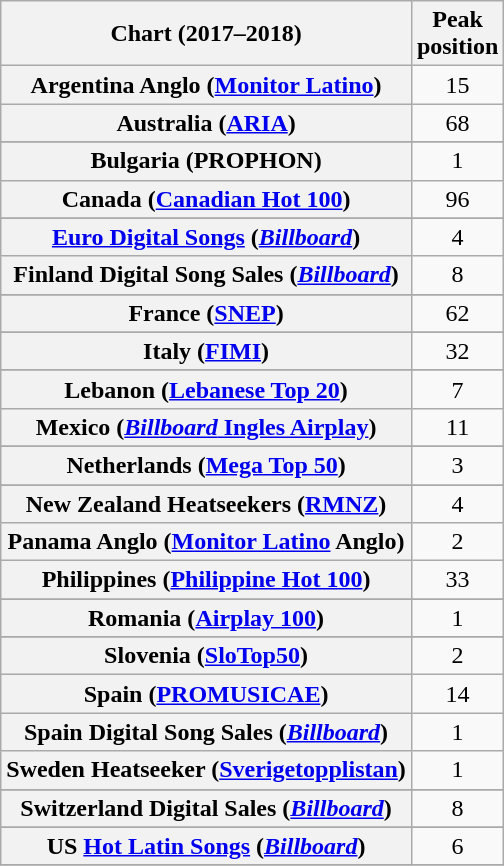<table class="wikitable sortable plainrowheaders" style="text-align:center">
<tr>
<th scope="col">Chart (2017–2018)</th>
<th scope="col">Peak<br> position</th>
</tr>
<tr>
<th scope="row">Argentina Anglo (<a href='#'>Monitor Latino</a>)</th>
<td>15</td>
</tr>
<tr>
<th scope="row">Australia (<a href='#'>ARIA</a>)</th>
<td>68</td>
</tr>
<tr>
</tr>
<tr>
</tr>
<tr>
</tr>
<tr>
</tr>
<tr>
<th scope="row">Bulgaria (PROPHON)</th>
<td>1</td>
</tr>
<tr>
<th scope="row">Canada (<a href='#'>Canadian Hot 100</a>)</th>
<td>96</td>
</tr>
<tr>
</tr>
<tr>
</tr>
<tr>
<th scope="row"><a href='#'>Euro Digital Songs</a> (<em><a href='#'>Billboard</a></em>)</th>
<td>4</td>
</tr>
<tr>
<th scope="row">Finland Digital Song Sales (<em><a href='#'>Billboard</a></em>)</th>
<td>8</td>
</tr>
<tr>
</tr>
<tr>
<th scope="row">France (<a href='#'>SNEP</a>)</th>
<td>62</td>
</tr>
<tr>
</tr>
<tr>
</tr>
<tr>
</tr>
<tr>
</tr>
<tr>
</tr>
<tr>
</tr>
<tr>
<th scope="row">Italy (<a href='#'>FIMI</a>)</th>
<td>32</td>
</tr>
<tr>
</tr>
<tr>
<th scope="row">Lebanon (<a href='#'>Lebanese Top 20</a>)</th>
<td>7</td>
</tr>
<tr>
<th scope="row">Mexico (<a href='#'><em>Billboard</em> Ingles Airplay</a>)</th>
<td>11</td>
</tr>
<tr>
</tr>
<tr>
<th scope="row">Netherlands (<a href='#'>Mega Top 50</a>)</th>
<td>3</td>
</tr>
<tr>
</tr>
<tr>
<th scope="row">New Zealand Heatseekers (<a href='#'>RMNZ</a>)</th>
<td>4</td>
</tr>
<tr>
<th scope="row">Panama Anglo (<a href='#'>Monitor Latino</a> Anglo)</th>
<td>2</td>
</tr>
<tr>
<th scope="row">Philippines (<a href='#'>Philippine Hot 100</a>)</th>
<td>33</td>
</tr>
<tr>
</tr>
<tr>
</tr>
<tr>
<th scope="row">Romania (<a href='#'>Airplay 100</a>)</th>
<td>1</td>
</tr>
<tr>
</tr>
<tr>
</tr>
<tr>
</tr>
<tr>
<th scope="row">Slovenia (<a href='#'>SloTop50</a>)</th>
<td>2</td>
</tr>
<tr>
<th scope="row">Spain (<a href='#'>PROMUSICAE</a>)</th>
<td>14</td>
</tr>
<tr>
<th scope="row">Spain Digital Song Sales (<em><a href='#'>Billboard</a></em>)</th>
<td>1</td>
</tr>
<tr>
<th scope="row">Sweden Heatseeker (<a href='#'>Sverigetopplistan</a>)</th>
<td>1</td>
</tr>
<tr>
</tr>
<tr>
<th scope="row">Switzerland Digital Sales (<em><a href='#'>Billboard</a></em>)</th>
<td>8</td>
</tr>
<tr>
</tr>
<tr>
</tr>
<tr>
<th scope="row">US <a href='#'>Hot Latin Songs</a> (<em><a href='#'>Billboard</a></em>)</th>
<td>6</td>
</tr>
<tr>
</tr>
</table>
